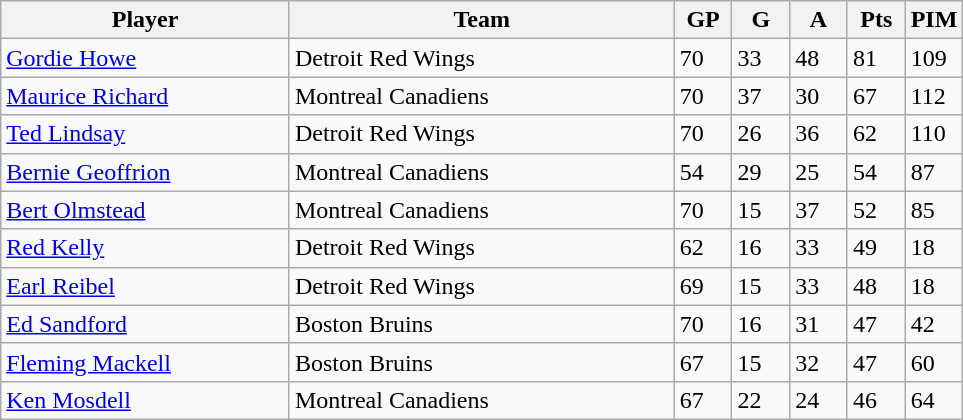<table class="wikitable">
<tr>
<th bgcolor="#DDDDFF" width="30%">Player</th>
<th bgcolor="#DDDDFF" width="40%">Team</th>
<th bgcolor="#DDDDFF" width="6%">GP</th>
<th bgcolor="#DDDDFF" width="6%">G</th>
<th bgcolor="#DDDDFF" width="6%">A</th>
<th bgcolor="#DDDDFF" width="6%">Pts</th>
<th bgcolor="#DDDDFF" width="6%">PIM</th>
</tr>
<tr>
<td><a href='#'>Gordie Howe</a></td>
<td>Detroit Red Wings</td>
<td>70</td>
<td>33</td>
<td>48</td>
<td>81</td>
<td>109</td>
</tr>
<tr>
<td><a href='#'>Maurice Richard</a></td>
<td>Montreal Canadiens</td>
<td>70</td>
<td>37</td>
<td>30</td>
<td>67</td>
<td>112</td>
</tr>
<tr>
<td><a href='#'>Ted Lindsay</a></td>
<td>Detroit Red Wings</td>
<td>70</td>
<td>26</td>
<td>36</td>
<td>62</td>
<td>110</td>
</tr>
<tr>
<td><a href='#'>Bernie Geoffrion</a></td>
<td>Montreal Canadiens</td>
<td>54</td>
<td>29</td>
<td>25</td>
<td>54</td>
<td>87</td>
</tr>
<tr>
<td><a href='#'>Bert Olmstead</a></td>
<td>Montreal Canadiens</td>
<td>70</td>
<td>15</td>
<td>37</td>
<td>52</td>
<td>85</td>
</tr>
<tr>
<td><a href='#'>Red Kelly</a></td>
<td>Detroit Red Wings</td>
<td>62</td>
<td>16</td>
<td>33</td>
<td>49</td>
<td>18</td>
</tr>
<tr>
<td><a href='#'>Earl Reibel</a></td>
<td>Detroit Red Wings</td>
<td>69</td>
<td>15</td>
<td>33</td>
<td>48</td>
<td>18</td>
</tr>
<tr>
<td><a href='#'>Ed Sandford</a></td>
<td>Boston Bruins</td>
<td>70</td>
<td>16</td>
<td>31</td>
<td>47</td>
<td>42</td>
</tr>
<tr>
<td><a href='#'>Fleming Mackell</a></td>
<td>Boston Bruins</td>
<td>67</td>
<td>15</td>
<td>32</td>
<td>47</td>
<td>60</td>
</tr>
<tr>
<td><a href='#'>Ken Mosdell</a></td>
<td>Montreal Canadiens</td>
<td>67</td>
<td>22</td>
<td>24</td>
<td>46</td>
<td>64</td>
</tr>
</table>
